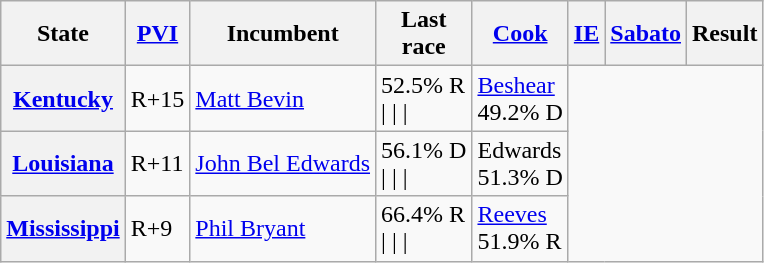<table class="wikitable sortable">
<tr>
<th>State</th>
<th><a href='#'>PVI</a></th>
<th>Incumbent</th>
<th>Last<br>race</th>
<th scope="col"><a href='#'>Cook</a><br></th>
<th><a href='#'>IE</a><br></th>
<th><a href='#'>Sabato</a><br></th>
<th>Result</th>
</tr>
<tr>
<th><a href='#'>Kentucky</a></th>
<td>R+15</td>
<td><a href='#'>Matt Bevin</a></td>
<td>52.5% R<br>|
|
|</td>
<td><a href='#'>Beshear</a><br>49.2% D </td>
</tr>
<tr>
<th><a href='#'>Louisiana</a></th>
<td>R+11</td>
<td><a href='#'>John Bel Edwards</a></td>
<td>56.1% D<br>|
|
|</td>
<td>Edwards<br>51.3% D</td>
</tr>
<tr>
<th><a href='#'>Mississippi</a></th>
<td>R+9</td>
<td><a href='#'>Phil Bryant</a> </td>
<td>66.4% R<br>|
|
|</td>
<td><a href='#'>Reeves</a><br>51.9% R</td>
</tr>
</table>
